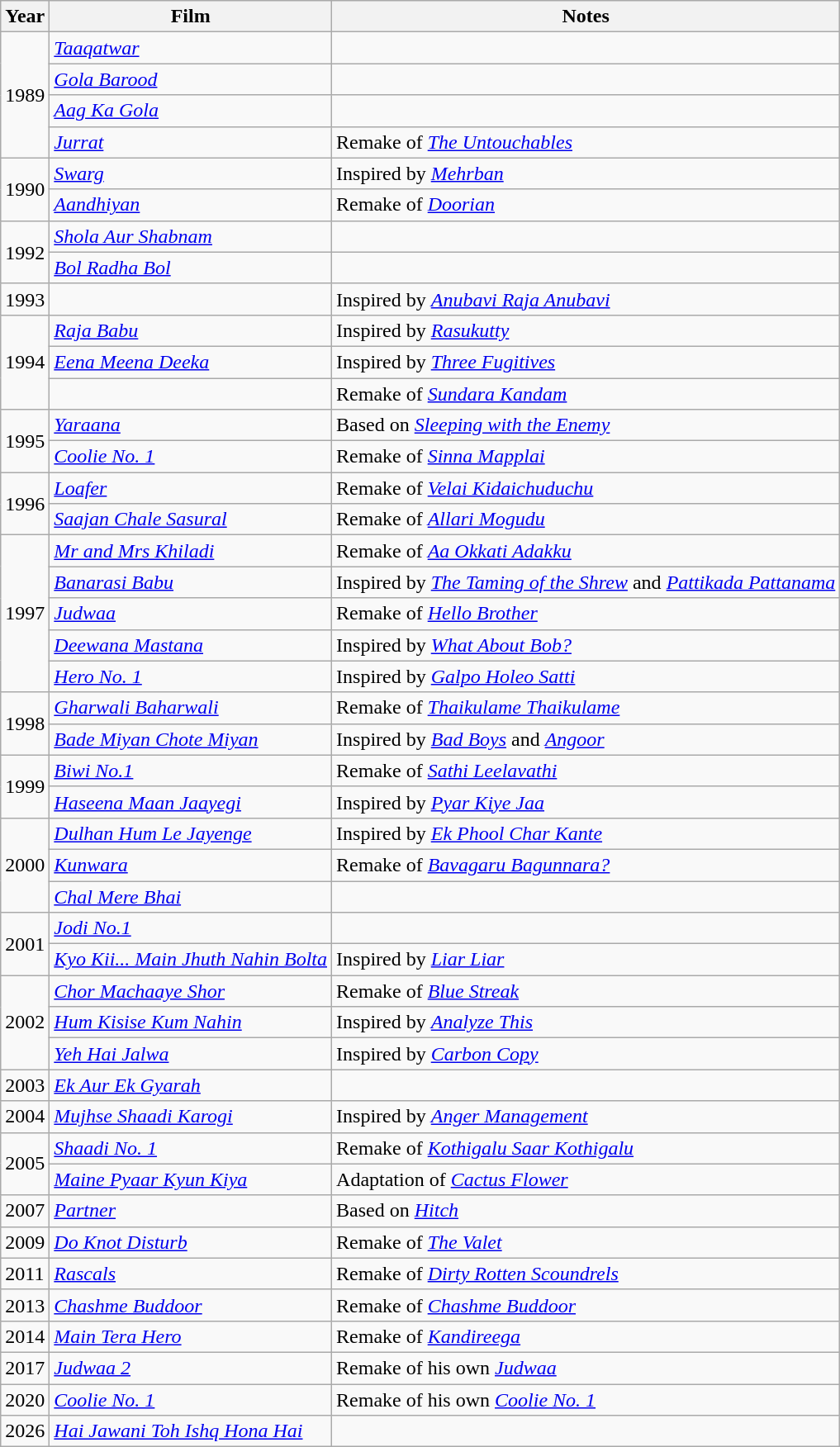<table class="wikitable sortable">
<tr>
<th>Year</th>
<th>Film</th>
<th>Notes</th>
</tr>
<tr>
<td rowspan="4">1989</td>
<td><em><a href='#'>Taaqatwar</a></em></td>
<td></td>
</tr>
<tr>
<td><em><a href='#'>Gola Barood</a></em></td>
<td></td>
</tr>
<tr>
<td><em><a href='#'>Aag Ka Gola</a></em></td>
<td></td>
</tr>
<tr>
<td><em><a href='#'>Jurrat</a></em></td>
<td>Remake of <em><a href='#'>The Untouchables</a></em></td>
</tr>
<tr>
<td rowspan="2">1990</td>
<td><em><a href='#'>Swarg</a></em></td>
<td>Inspired by <em><a href='#'>Mehrban</a></em></td>
</tr>
<tr>
<td><em><a href='#'>Aandhiyan</a></em></td>
<td>Remake of <em><a href='#'>Doorian</a></em></td>
</tr>
<tr>
<td rowspan="2">1992</td>
<td><em><a href='#'>Shola Aur Shabnam</a></em></td>
<td></td>
</tr>
<tr>
<td><em><a href='#'>Bol Radha Bol</a></em></td>
<td></td>
</tr>
<tr>
<td>1993</td>
<td></td>
<td>Inspired by <em><a href='#'>Anubavi Raja Anubavi</a></em></td>
</tr>
<tr>
<td rowspan="3">1994</td>
<td><em><a href='#'>Raja Babu</a></em></td>
<td>Inspired by <em><a href='#'>Rasukutty</a></em></td>
</tr>
<tr>
<td><em><a href='#'>Eena Meena Deeka</a></em></td>
<td>Inspired by <em><a href='#'>Three Fugitives</a></em></td>
</tr>
<tr>
<td></td>
<td>Remake of <em><a href='#'>Sundara Kandam</a></em></td>
</tr>
<tr>
<td rowspan="2">1995</td>
<td><em><a href='#'>Yaraana</a></em></td>
<td>Based on <em><a href='#'>Sleeping with the Enemy</a></em></td>
</tr>
<tr>
<td><em><a href='#'>Coolie No. 1</a></em></td>
<td>Remake of <em><a href='#'>Sinna Mapplai</a></em></td>
</tr>
<tr>
<td rowspan="2">1996</td>
<td><em><a href='#'>Loafer</a></em></td>
<td>Remake of <em><a href='#'>Velai Kidaichuduchu</a></em></td>
</tr>
<tr>
<td><em><a href='#'>Saajan Chale Sasural</a></em></td>
<td>Remake of <em><a href='#'>Allari Mogudu</a></em></td>
</tr>
<tr>
<td rowspan="5">1997</td>
<td><em><a href='#'>Mr and Mrs Khiladi</a></em></td>
<td>Remake of <em><a href='#'>Aa Okkati Adakku</a></em></td>
</tr>
<tr>
<td><em><a href='#'>Banarasi Babu</a></em></td>
<td>Inspired by <em><a href='#'>The Taming of the Shrew</a></em> and <em><a href='#'>Pattikada Pattanama</a></em></td>
</tr>
<tr>
<td><em><a href='#'>Judwaa</a></em></td>
<td>Remake of <em><a href='#'>Hello Brother</a></em></td>
</tr>
<tr>
<td><em><a href='#'>Deewana Mastana</a></em></td>
<td>Inspired by <em><a href='#'>What About Bob?</a></em></td>
</tr>
<tr>
<td><em><a href='#'>Hero No. 1</a></em></td>
<td>Inspired by <em><a href='#'>Galpo Holeo Satti</a></em></td>
</tr>
<tr>
<td rowspan="2">1998</td>
<td><em><a href='#'>Gharwali Baharwali</a></em></td>
<td>Remake of <em><a href='#'>Thaikulame Thaikulame</a></em></td>
</tr>
<tr>
<td><em><a href='#'>Bade Miyan Chote Miyan</a></em></td>
<td>Inspired by <em><a href='#'>Bad Boys</a></em> and <em><a href='#'>Angoor</a></em></td>
</tr>
<tr>
<td rowspan="2">1999</td>
<td><em><a href='#'>Biwi No.1</a></em></td>
<td>Remake of <em><a href='#'>Sathi Leelavathi</a></em></td>
</tr>
<tr>
<td><em><a href='#'>Haseena Maan Jaayegi</a></em></td>
<td>Inspired by <em><a href='#'>Pyar Kiye Jaa</a></em></td>
</tr>
<tr>
<td rowspan="3">2000</td>
<td><em><a href='#'>Dulhan Hum Le Jayenge</a></em></td>
<td>Inspired by <em><a href='#'>Ek Phool Char Kante</a></em></td>
</tr>
<tr>
<td><em><a href='#'>Kunwara</a></em></td>
<td>Remake of <em><a href='#'>Bavagaru Bagunnara?</a></em></td>
</tr>
<tr>
<td><em><a href='#'>Chal Mere Bhai</a></em></td>
<td></td>
</tr>
<tr>
<td rowspan="2">2001</td>
<td><em><a href='#'>Jodi No.1</a></em></td>
<td></td>
</tr>
<tr>
<td><em><a href='#'>Kyo Kii... Main Jhuth Nahin Bolta</a></em></td>
<td>Inspired by <em><a href='#'>Liar Liar</a></em></td>
</tr>
<tr>
<td rowspan="3">2002</td>
<td><em><a href='#'>Chor Machaaye Shor</a></em></td>
<td>Remake of <em><a href='#'>Blue Streak</a></em></td>
</tr>
<tr>
<td><em><a href='#'>Hum Kisise Kum Nahin</a></em></td>
<td>Inspired by <em><a href='#'>Analyze This</a></em></td>
</tr>
<tr>
<td><em><a href='#'>Yeh Hai Jalwa</a></em></td>
<td>Inspired by <em><a href='#'>Carbon Copy</a></em></td>
</tr>
<tr>
<td>2003</td>
<td><em><a href='#'>Ek Aur Ek Gyarah</a></em></td>
<td></td>
</tr>
<tr>
<td>2004</td>
<td><em><a href='#'>Mujhse Shaadi Karogi</a></em></td>
<td>Inspired by <em><a href='#'>Anger Management</a></em></td>
</tr>
<tr>
<td rowspan="2">2005</td>
<td><em><a href='#'>Shaadi No. 1</a></em></td>
<td>Remake of <em><a href='#'>Kothigalu Saar Kothigalu</a></em></td>
</tr>
<tr>
<td><em><a href='#'>Maine Pyaar Kyun Kiya</a></em></td>
<td>Adaptation of <em><a href='#'>Cactus Flower</a></em></td>
</tr>
<tr>
<td rowspan="1">2007</td>
<td><em><a href='#'>Partner</a></em></td>
<td>Based on <em><a href='#'>Hitch</a></em></td>
</tr>
<tr>
<td rowspan="1">2009</td>
<td><em><a href='#'>Do Knot Disturb</a></em></td>
<td>Remake of <em><a href='#'>The Valet</a></em></td>
</tr>
<tr>
<td>2011</td>
<td><em><a href='#'>Rascals</a></em></td>
<td>Remake of <em><a href='#'>Dirty Rotten Scoundrels</a></em></td>
</tr>
<tr>
<td>2013</td>
<td><em><a href='#'>Chashme Buddoor</a></em></td>
<td>Remake of <em><a href='#'>Chashme Buddoor</a></em></td>
</tr>
<tr>
<td>2014</td>
<td><em><a href='#'>Main Tera Hero</a></em></td>
<td>Remake of <em><a href='#'>Kandireega</a></em></td>
</tr>
<tr>
<td rowspan="1">2017</td>
<td><em><a href='#'>Judwaa 2</a></em></td>
<td>Remake of his own <em><a href='#'>Judwaa</a></em></td>
</tr>
<tr>
<td rowspan="1">2020</td>
<td><em><a href='#'>Coolie No. 1</a></em></td>
<td>Remake of his own <em><a href='#'>Coolie No. 1</a></em></td>
</tr>
<tr>
<td>2026</td>
<td><em><a href='#'>Hai Jawani Toh Ishq Hona Hai</a></em></td>
<td></td>
</tr>
</table>
